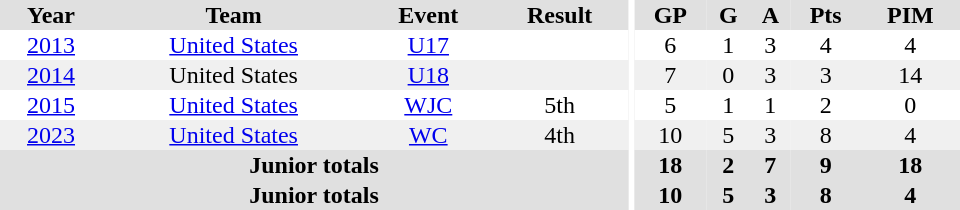<table border="0" cellpadding="1" cellspacing="0" ID="Table3" style="text-align:center; width:40em">
<tr ALIGN="center" bgcolor="#e0e0e0">
<th>Year</th>
<th>Team</th>
<th>Event</th>
<th>Result</th>
<th rowspan="99" bgcolor="#ffffff"></th>
<th>GP</th>
<th>G</th>
<th>A</th>
<th>Pts</th>
<th>PIM</th>
</tr>
<tr>
<td><a href='#'>2013</a></td>
<td><a href='#'>United States</a></td>
<td><a href='#'>U17</a></td>
<td></td>
<td>6</td>
<td>1</td>
<td>3</td>
<td>4</td>
<td>4</td>
</tr>
<tr bgcolor="#f0f0f0">
<td><a href='#'>2014</a></td>
<td>United States</td>
<td><a href='#'>U18</a></td>
<td></td>
<td>7</td>
<td>0</td>
<td>3</td>
<td>3</td>
<td>14</td>
</tr>
<tr>
<td><a href='#'>2015</a></td>
<td><a href='#'>United States</a></td>
<td><a href='#'>WJC</a></td>
<td>5th</td>
<td>5</td>
<td>1</td>
<td>1</td>
<td>2</td>
<td>0</td>
</tr>
<tr bgcolor="#f0f0f0">
<td><a href='#'>2023</a></td>
<td><a href='#'>United States</a></td>
<td><a href='#'>WC</a></td>
<td>4th</td>
<td>10</td>
<td>5</td>
<td>3</td>
<td>8</td>
<td>4</td>
</tr>
<tr bgcolor="#e0e0e0">
<th colspan="4">Junior totals</th>
<th>18</th>
<th>2</th>
<th>7</th>
<th>9</th>
<th>18</th>
</tr>
<tr bgcolor="#e0e0e0">
<th colspan="4">Junior totals</th>
<th>10</th>
<th>5</th>
<th>3</th>
<th>8</th>
<th>4</th>
</tr>
</table>
